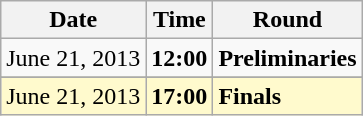<table class="wikitable">
<tr>
<th>Date</th>
<th>Time</th>
<th>Round</th>
</tr>
<tr>
<td>June 21, 2013</td>
<td><strong>12:00</strong></td>
<td><strong>Preliminaries</strong></td>
</tr>
<tr>
</tr>
<tr style=background:lemonchiffon>
<td>June 21, 2013</td>
<td><strong>17:00</strong></td>
<td><strong>Finals</strong></td>
</tr>
</table>
